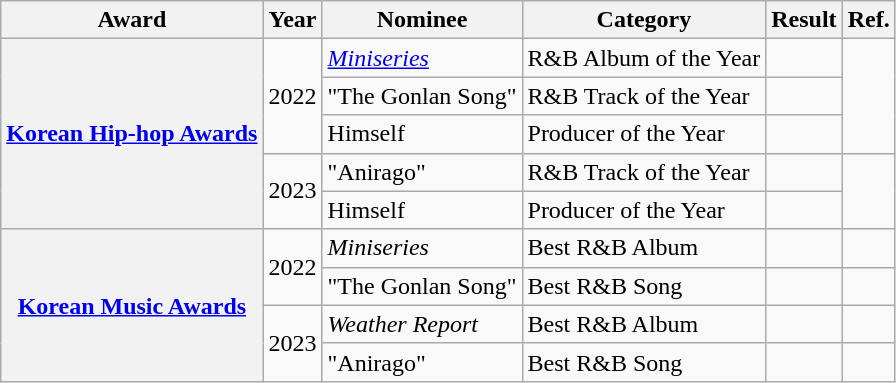<table class="wikitable sortable plainrowheaders">
<tr>
<th>Award</th>
<th>Year</th>
<th>Nominee</th>
<th>Category</th>
<th>Result</th>
<th>Ref.</th>
</tr>
<tr>
<th rowspan="5" scope="row"><a href='#'>Korean Hip-hop Awards</a></th>
<td rowspan="3">2022</td>
<td><em><a href='#'>Miniseries</a></em></td>
<td>R&B Album of the Year</td>
<td></td>
<td rowspan="3"></td>
</tr>
<tr>
<td>"The Gonlan Song"</td>
<td>R&B Track of the Year</td>
<td></td>
</tr>
<tr>
<td>Himself</td>
<td>Producer of the Year</td>
<td></td>
</tr>
<tr>
<td rowspan="2">2023</td>
<td>"Anirago"</td>
<td>R&B Track of the Year</td>
<td></td>
<td rowspan="2"></td>
</tr>
<tr>
<td>Himself</td>
<td>Producer of the Year</td>
<td></td>
</tr>
<tr>
<th rowspan="4" scope="row"><a href='#'>Korean Music Awards</a></th>
<td rowspan="2">2022</td>
<td><em>Miniseries</em></td>
<td>Best R&B Album</td>
<td></td>
<td></td>
</tr>
<tr>
<td>"The Gonlan Song"</td>
<td>Best R&B Song</td>
<td></td>
<td></td>
</tr>
<tr>
<td rowspan="2">2023</td>
<td><em>Weather Report</em></td>
<td>Best R&B Album</td>
<td></td>
<td></td>
</tr>
<tr>
<td>"Anirago"</td>
<td>Best R&B Song</td>
<td></td>
<td></td>
</tr>
</table>
